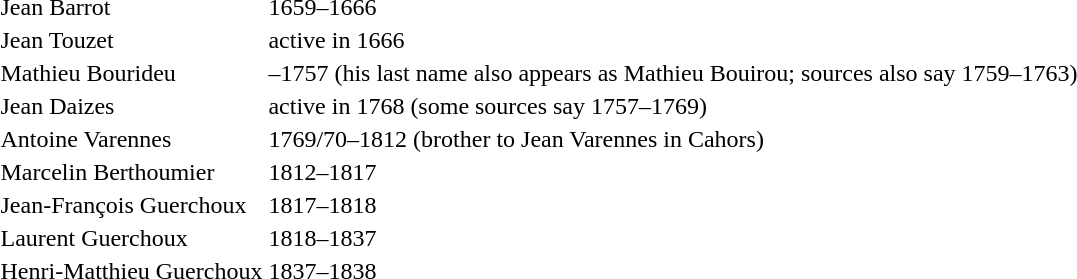<table>
<tr>
<td>Jean Barrot</td>
<td>1659–1666</td>
</tr>
<tr>
<td>Jean Touzet</td>
<td>active in 1666</td>
</tr>
<tr>
<td>Mathieu Bourideu</td>
<td>–1757 (his last name also appears as Mathieu Bouirou; sources also say 1759–1763)</td>
</tr>
<tr>
<td>Jean Daizes</td>
<td>active in 1768 (some sources say 1757–1769)</td>
</tr>
<tr>
<td>Antoine Varennes</td>
<td>1769/70–1812 (brother to Jean Varennes in Cahors)</td>
</tr>
<tr>
<td>Marcelin Berthoumier</td>
<td>1812–1817</td>
</tr>
<tr>
<td>Jean-François Guerchoux</td>
<td>1817–1818</td>
</tr>
<tr>
<td>Laurent Guerchoux</td>
<td>1818–1837</td>
</tr>
<tr>
<td>Henri-Matthieu Guerchoux</td>
<td>1837–1838</td>
</tr>
</table>
